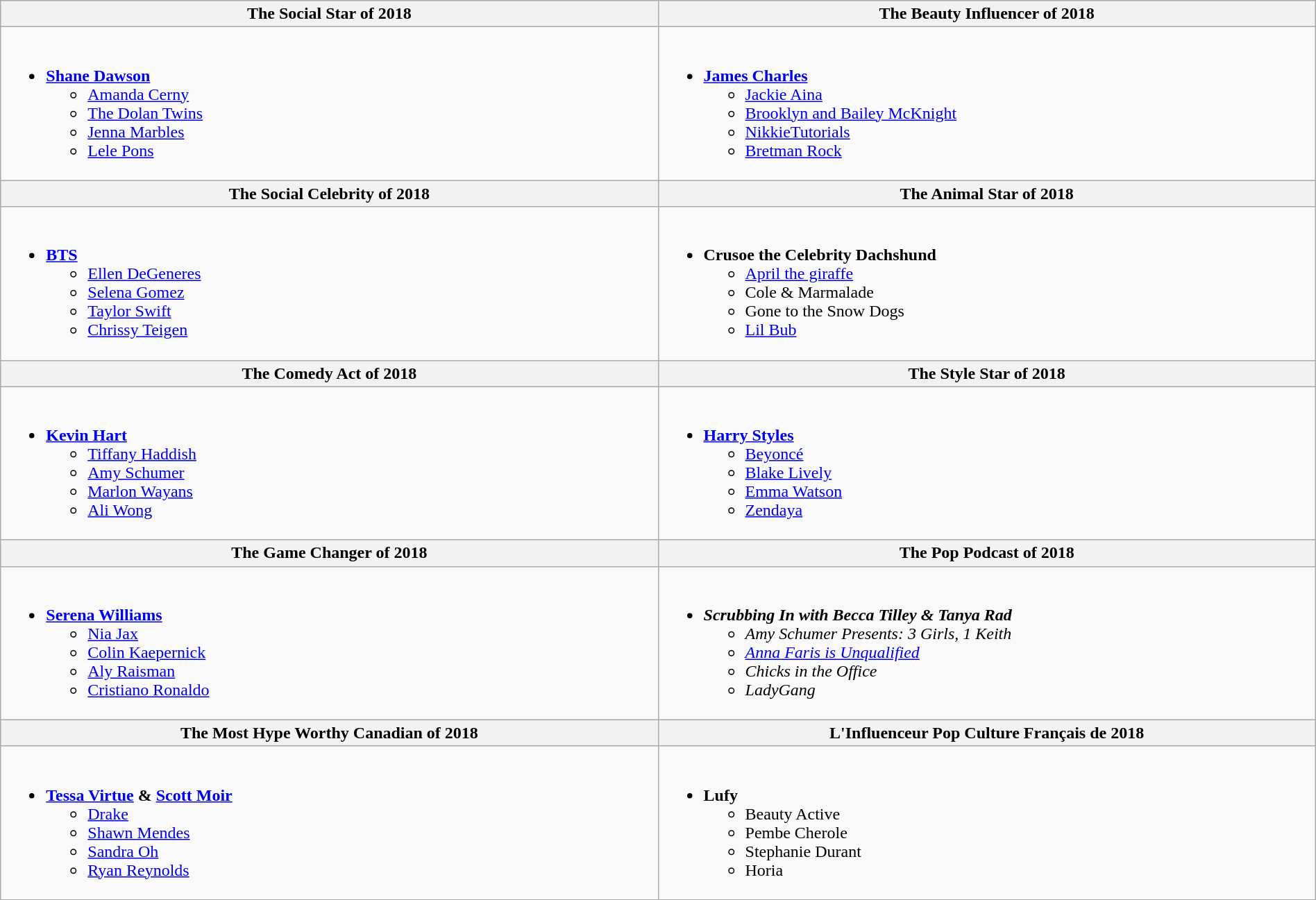<table class="wikitable" style="width:100%;">
<tr>
<th style="width:50%">The Social Star of 2018</th>
<th style="width:50%">The Beauty Influencer of 2018</th>
</tr>
<tr>
<td valign="top"><br><ul><li><strong><a href='#'>Shane Dawson</a></strong><ul><li><a href='#'>Amanda Cerny</a></li><li><a href='#'>The Dolan Twins</a></li><li><a href='#'>Jenna Marbles</a></li><li><a href='#'>Lele Pons</a></li></ul></li></ul></td>
<td valign="top"><br><ul><li><strong><a href='#'>James Charles</a></strong><ul><li><a href='#'>Jackie Aina</a></li><li><a href='#'>Brooklyn and Bailey McKnight</a></li><li><a href='#'>NikkieTutorials</a></li><li><a href='#'>Bretman Rock</a></li></ul></li></ul></td>
</tr>
<tr>
<th style="width:50%">The Social Celebrity of 2018</th>
<th style="width:50%">The Animal Star of 2018</th>
</tr>
<tr>
<td valign="top"><br><ul><li><strong><a href='#'>BTS</a></strong><ul><li><a href='#'>Ellen DeGeneres</a></li><li><a href='#'>Selena Gomez</a></li><li><a href='#'>Taylor Swift</a></li><li><a href='#'>Chrissy Teigen</a></li></ul></li></ul></td>
<td valign="top"><br><ul><li><strong>Crusoe the Celebrity Dachshund</strong><ul><li><a href='#'>April the giraffe</a></li><li>Cole & Marmalade</li><li>Gone to the Snow Dogs</li><li><a href='#'>Lil Bub</a></li></ul></li></ul></td>
</tr>
<tr>
<th style="width:50%">The Comedy Act of 2018</th>
<th style="width:50%">The Style Star of 2018</th>
</tr>
<tr>
<td valign="top"><br><ul><li><strong><a href='#'>Kevin Hart</a></strong><ul><li><a href='#'>Tiffany Haddish</a></li><li><a href='#'>Amy Schumer</a></li><li><a href='#'>Marlon Wayans</a></li><li><a href='#'>Ali Wong</a></li></ul></li></ul></td>
<td valign="top"><br><ul><li><strong><a href='#'>Harry Styles</a></strong><ul><li><a href='#'>Beyoncé</a></li><li><a href='#'>Blake Lively</a></li><li><a href='#'>Emma Watson</a></li><li><a href='#'>Zendaya</a></li></ul></li></ul></td>
</tr>
<tr>
<th style="width:50%">The Game Changer of 2018</th>
<th style="width:50%">The Pop Podcast of 2018</th>
</tr>
<tr>
<td valign="top"><br><ul><li><strong><a href='#'>Serena Williams</a></strong><ul><li><a href='#'>Nia Jax</a></li><li><a href='#'>Colin Kaepernick</a></li><li><a href='#'>Aly Raisman</a></li><li><a href='#'>Cristiano Ronaldo</a></li></ul></li></ul></td>
<td valign="top"><br><ul><li><strong><em>Scrubbing In with Becca Tilley & Tanya Rad</em></strong><ul><li><em>Amy Schumer Presents: 3 Girls, 1 Keith</em></li><li><em><a href='#'>Anna Faris is Unqualified</a></em></li><li><em>Chicks in the Office</em></li><li><em>LadyGang</em></li></ul></li></ul></td>
</tr>
<tr>
<th style="width:50%">The Most Hype Worthy Canadian of 2018</th>
<th style="width:50%">L'Influenceur Pop Culture Français de 2018</th>
</tr>
<tr>
<td valign="top"><br><ul><li><strong><a href='#'>Tessa Virtue</a> & <a href='#'>Scott Moir</a></strong><ul><li><a href='#'>Drake</a></li><li><a href='#'>Shawn Mendes</a></li><li><a href='#'>Sandra Oh</a></li><li><a href='#'>Ryan Reynolds</a></li></ul></li></ul></td>
<td valign="top"><br><ul><li><strong>Lufy</strong><ul><li>Beauty Active</li><li>Pembe Cherole</li><li>Stephanie Durant</li><li>Horia</li></ul></li></ul></td>
</tr>
</table>
